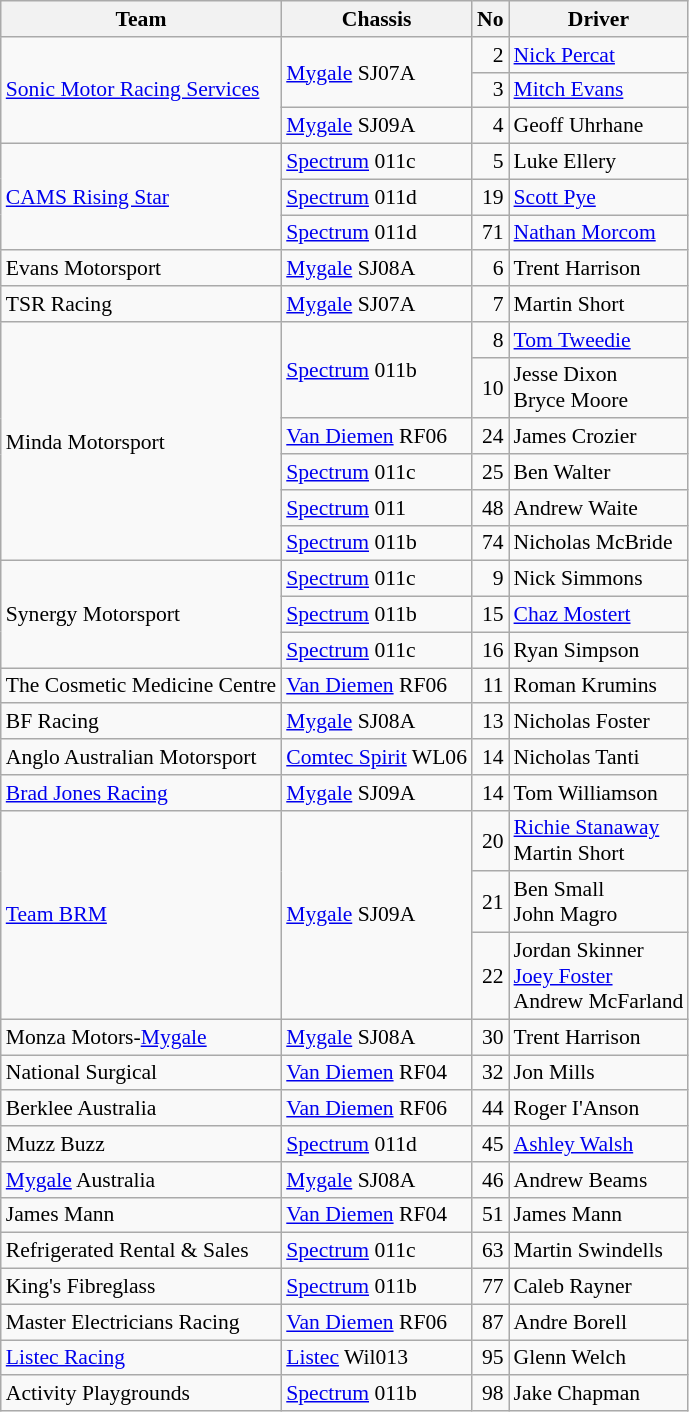<table class="wikitable" style="font-size: 90%;">
<tr>
<th>Team</th>
<th>Chassis</th>
<th>No</th>
<th>Driver</th>
</tr>
<tr>
<td rowspan=3><a href='#'>Sonic Motor Racing Services</a></td>
<td rowspan=2><a href='#'>Mygale</a> SJ07A</td>
<td align=right>2</td>
<td> <a href='#'>Nick Percat</a></td>
</tr>
<tr>
<td align=right>3</td>
<td> <a href='#'>Mitch Evans</a></td>
</tr>
<tr>
<td><a href='#'>Mygale</a> SJ09A</td>
<td align=right>4</td>
<td> Geoff Uhrhane</td>
</tr>
<tr>
<td rowspan=3><a href='#'>CAMS Rising Star</a></td>
<td><a href='#'>Spectrum</a> 011c</td>
<td align=right>5</td>
<td> Luke Ellery</td>
</tr>
<tr>
<td><a href='#'>Spectrum</a> 011d</td>
<td align=right>19</td>
<td> <a href='#'>Scott Pye</a></td>
</tr>
<tr>
<td><a href='#'>Spectrum</a> 011d</td>
<td align=right>71</td>
<td> <a href='#'>Nathan Morcom</a></td>
</tr>
<tr>
<td>Evans Motorsport</td>
<td><a href='#'>Mygale</a> SJ08A</td>
<td align=right>6</td>
<td> Trent Harrison</td>
</tr>
<tr>
<td>TSR Racing</td>
<td><a href='#'>Mygale</a> SJ07A</td>
<td align=right>7</td>
<td> Martin Short</td>
</tr>
<tr>
<td rowspan=6>Minda Motorsport</td>
<td rowspan=2><a href='#'>Spectrum</a> 011b</td>
<td align=right>8</td>
<td> <a href='#'>Tom Tweedie</a></td>
</tr>
<tr>
<td align=right>10</td>
<td> Jesse Dixon<br>  Bryce Moore</td>
</tr>
<tr>
<td><a href='#'>Van Diemen</a> RF06</td>
<td align=right>24</td>
<td> James Crozier</td>
</tr>
<tr>
<td><a href='#'>Spectrum</a> 011c</td>
<td align=right>25</td>
<td> Ben Walter</td>
</tr>
<tr>
<td><a href='#'>Spectrum</a> 011</td>
<td align=right>48</td>
<td> Andrew Waite</td>
</tr>
<tr>
<td><a href='#'>Spectrum</a> 011b</td>
<td align=right>74</td>
<td> Nicholas McBride</td>
</tr>
<tr>
<td rowspan=3>Synergy Motorsport</td>
<td><a href='#'>Spectrum</a> 011c</td>
<td align=right>9</td>
<td> Nick Simmons</td>
</tr>
<tr>
<td><a href='#'>Spectrum</a> 011b</td>
<td align=right>15</td>
<td> <a href='#'>Chaz Mostert</a></td>
</tr>
<tr>
<td><a href='#'>Spectrum</a> 011c</td>
<td align=right>16</td>
<td> Ryan Simpson</td>
</tr>
<tr>
<td>The Cosmetic Medicine Centre</td>
<td><a href='#'>Van Diemen</a> RF06</td>
<td align=right>11</td>
<td> Roman Krumins</td>
</tr>
<tr>
<td>BF Racing</td>
<td><a href='#'>Mygale</a> SJ08A</td>
<td align=right>13</td>
<td> Nicholas Foster</td>
</tr>
<tr>
<td>Anglo Australian Motorsport</td>
<td><a href='#'>Comtec Spirit</a> WL06</td>
<td align=right>14</td>
<td> Nicholas Tanti</td>
</tr>
<tr>
<td><a href='#'>Brad Jones Racing</a></td>
<td><a href='#'>Mygale</a> SJ09A</td>
<td align=right>14</td>
<td> Tom Williamson</td>
</tr>
<tr>
<td rowspan=3><a href='#'>Team BRM</a></td>
<td rowspan=3><a href='#'>Mygale</a> SJ09A</td>
<td align=right>20</td>
<td> <a href='#'>Richie Stanaway</a><br>  Martin Short</td>
</tr>
<tr>
<td align=right>21</td>
<td> Ben Small<br>  John Magro</td>
</tr>
<tr>
<td align=right>22</td>
<td> Jordan Skinner<br>  <a href='#'>Joey Foster</a><br>  Andrew McFarland</td>
</tr>
<tr>
<td>Monza Motors-<a href='#'>Mygale</a></td>
<td><a href='#'>Mygale</a> SJ08A</td>
<td align=right>30</td>
<td> Trent Harrison</td>
</tr>
<tr>
<td>National Surgical</td>
<td><a href='#'>Van Diemen</a> RF04</td>
<td align=right>32</td>
<td> Jon Mills</td>
</tr>
<tr>
<td>Berklee Australia</td>
<td><a href='#'>Van Diemen</a> RF06</td>
<td align=right>44</td>
<td> Roger I'Anson</td>
</tr>
<tr>
<td>Muzz Buzz</td>
<td><a href='#'>Spectrum</a> 011d</td>
<td align=right>45</td>
<td> <a href='#'>Ashley Walsh</a></td>
</tr>
<tr>
<td><a href='#'>Mygale</a> Australia</td>
<td><a href='#'>Mygale</a> SJ08A</td>
<td align=right>46</td>
<td> Andrew Beams</td>
</tr>
<tr>
<td>James Mann</td>
<td><a href='#'>Van Diemen</a> RF04</td>
<td align=right>51</td>
<td> James Mann</td>
</tr>
<tr>
<td>Refrigerated Rental & Sales</td>
<td><a href='#'>Spectrum</a> 011c</td>
<td align=right>63</td>
<td> Martin Swindells</td>
</tr>
<tr>
<td>King's Fibreglass</td>
<td><a href='#'>Spectrum</a> 011b</td>
<td align=right>77</td>
<td> Caleb Rayner</td>
</tr>
<tr>
<td>Master Electricians Racing</td>
<td><a href='#'>Van Diemen</a> RF06</td>
<td align=right>87</td>
<td> Andre Borell</td>
</tr>
<tr>
<td><a href='#'>Listec Racing</a></td>
<td><a href='#'>Listec</a> Wil013</td>
<td align=right>95</td>
<td> Glenn Welch</td>
</tr>
<tr>
<td>Activity Playgrounds</td>
<td><a href='#'>Spectrum</a> 011b</td>
<td align=right>98</td>
<td> Jake Chapman</td>
</tr>
</table>
